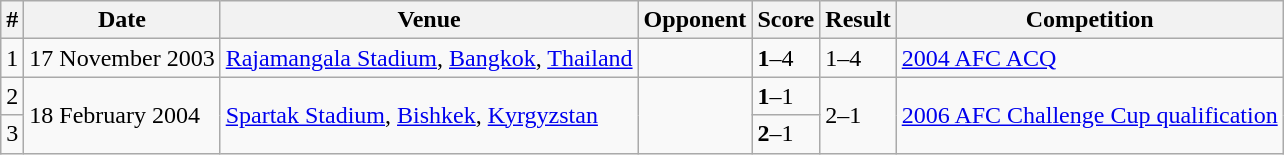<table class="wikitable">
<tr>
<th>#</th>
<th>Date</th>
<th>Venue</th>
<th>Opponent</th>
<th>Score</th>
<th>Result</th>
<th>Competition</th>
</tr>
<tr>
<td>1</td>
<td>17 November 2003</td>
<td><a href='#'>Rajamangala Stadium</a>, <a href='#'>Bangkok</a>, <a href='#'>Thailand</a></td>
<td></td>
<td><strong>1</strong>–4</td>
<td>1–4</td>
<td><a href='#'>2004 AFC ACQ</a></td>
</tr>
<tr>
<td>2</td>
<td rowspan="2">18 February 2004</td>
<td rowspan="2"><a href='#'>Spartak Stadium</a>, <a href='#'>Bishkek</a>, <a href='#'>Kyrgyzstan</a></td>
<td rowspan="2"></td>
<td><strong>1</strong>–1</td>
<td rowspan="2">2–1</td>
<td rowspan="2"><a href='#'>2006 AFC Challenge Cup qualification</a></td>
</tr>
<tr>
<td>3</td>
<td><strong>2</strong>–1</td>
</tr>
</table>
